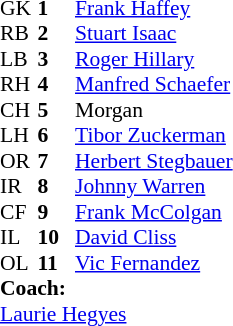<table style="font-size: 90%" cellspacing="0" cellpadding="0">
<tr>
<th width="25"></th>
<th width="25"></th>
</tr>
<tr>
<td>GK</td>
<td><strong>1</strong></td>
<td> <a href='#'>Frank Haffey</a></td>
</tr>
<tr>
<td>RB</td>
<td><strong>2</strong></td>
<td> <a href='#'>Stuart Isaac</a></td>
</tr>
<tr>
<td>LB</td>
<td><strong>3</strong></td>
<td> <a href='#'>Roger Hillary</a></td>
</tr>
<tr>
<td>RH</td>
<td><strong>4</strong></td>
<td> <a href='#'>Manfred Schaefer</a></td>
</tr>
<tr>
<td>CH</td>
<td><strong>5</strong></td>
<td> Morgan</td>
</tr>
<tr>
<td>LH</td>
<td><strong>6</strong></td>
<td> <a href='#'>Tibor Zuckerman</a></td>
</tr>
<tr>
<td>OR</td>
<td><strong>7</strong></td>
<td> <a href='#'>Herbert Stegbauer</a></td>
</tr>
<tr>
<td>IR</td>
<td><strong>8</strong></td>
<td> <a href='#'>Johnny Warren</a></td>
</tr>
<tr>
<td>CF</td>
<td><strong>9</strong></td>
<td> <a href='#'>Frank McColgan</a></td>
</tr>
<tr>
<td>IL</td>
<td><strong>10</strong></td>
<td> <a href='#'>David Cliss</a></td>
</tr>
<tr>
<td>OL</td>
<td><strong>11</strong></td>
<td> <a href='#'>Vic Fernandez</a></td>
</tr>
<tr>
<td colspan=4><strong>Coach:</strong></td>
</tr>
<tr>
<td colspan=4> <a href='#'>Laurie Hegyes</a></td>
</tr>
</table>
